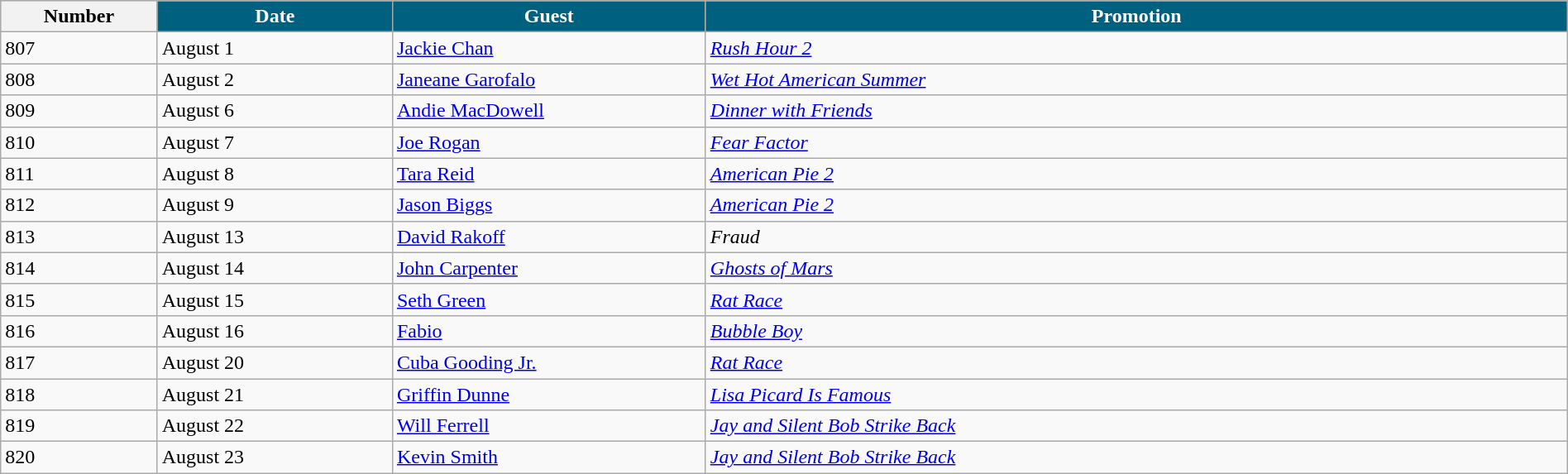<table class="wikitable" width="100%">
<tr bgcolor="#CCCCCC">
<th>Number</th>
<th width="15%" style="background:#006080; color:#FFFFFF">Date</th>
<th width="20%" style="background:#006080; color:#FFFFFF">Guest</th>
<th width="55%" style="background:#006080; color:#FFFFFF">Promotion</th>
</tr>
<tr>
<td>807</td>
<td>August 1</td>
<td><a href='#'>Jackie Chan</a></td>
<td><em><a href='#'>Rush Hour 2</a></em></td>
</tr>
<tr>
<td>808</td>
<td>August 2</td>
<td><a href='#'>Janeane Garofalo</a></td>
<td><em><a href='#'>Wet Hot American Summer</a></em></td>
</tr>
<tr>
<td>809</td>
<td>August 6</td>
<td><a href='#'>Andie MacDowell</a></td>
<td><em><a href='#'>Dinner with Friends</a></em></td>
</tr>
<tr>
<td>810</td>
<td>August 7</td>
<td><a href='#'>Joe Rogan</a></td>
<td><em><a href='#'>Fear Factor</a></em></td>
</tr>
<tr>
<td>811</td>
<td>August 8</td>
<td><a href='#'>Tara Reid</a></td>
<td><em><a href='#'>American Pie 2</a></em></td>
</tr>
<tr>
<td>812</td>
<td>August 9</td>
<td><a href='#'>Jason Biggs</a></td>
<td><em><a href='#'>American Pie 2</a></em></td>
</tr>
<tr>
<td>813</td>
<td>August 13</td>
<td><a href='#'>David Rakoff</a></td>
<td><em>Fraud</em></td>
</tr>
<tr>
<td>814</td>
<td>August 14</td>
<td><a href='#'>John Carpenter</a></td>
<td><em><a href='#'>Ghosts of Mars</a></em></td>
</tr>
<tr>
<td>815</td>
<td>August 15</td>
<td><a href='#'>Seth Green</a></td>
<td><em><a href='#'>Rat Race</a></em></td>
</tr>
<tr>
<td>816</td>
<td>August 16</td>
<td><a href='#'>Fabio</a></td>
<td><em><a href='#'>Bubble Boy</a></em></td>
</tr>
<tr>
<td>817</td>
<td>August 20</td>
<td><a href='#'>Cuba Gooding Jr.</a></td>
<td><em><a href='#'>Rat Race</a></em></td>
</tr>
<tr>
<td>818</td>
<td>August 21</td>
<td><a href='#'>Griffin Dunne</a></td>
<td><em><a href='#'>Lisa Picard Is Famous</a></em></td>
</tr>
<tr>
<td>819</td>
<td>August 22</td>
<td><a href='#'>Will Ferrell</a></td>
<td><em><a href='#'>Jay and Silent Bob Strike Back</a></em></td>
</tr>
<tr>
<td>820</td>
<td>August 23</td>
<td><a href='#'>Kevin Smith</a></td>
<td><em><a href='#'>Jay and Silent Bob Strike Back</a></em></td>
</tr>
</table>
